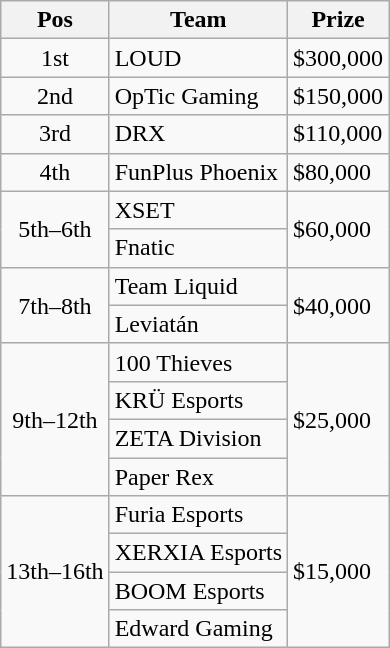<table class="wikitable">
<tr>
<th>Pos</th>
<th>Team</th>
<th>Prize</th>
</tr>
<tr>
<td style="text-align:center">1st</td>
<td>LOUD</td>
<td>$300,000</td>
</tr>
<tr>
<td style="text-align:center">2nd</td>
<td>OpTic Gaming</td>
<td>$150,000</td>
</tr>
<tr>
<td style="text-align:center">3rd</td>
<td>DRX</td>
<td>$110,000</td>
</tr>
<tr>
<td style="text-align:center">4th</td>
<td>FunPlus Phoenix</td>
<td>$80,000</td>
</tr>
<tr>
<td rowspan=2 style="text-align:center">5th–6th</td>
<td>XSET</td>
<td rowspan=2>$60,000</td>
</tr>
<tr>
<td>Fnatic</td>
</tr>
<tr>
<td rowspan=2 style="text-align:center">7th–8th</td>
<td>Team Liquid</td>
<td rowspan=2>$40,000</td>
</tr>
<tr>
<td>Leviatán</td>
</tr>
<tr>
<td rowspan=4 style="text-align:center">9th–12th</td>
<td>100 Thieves</td>
<td rowspan=4>$25,000</td>
</tr>
<tr>
<td>KRÜ Esports</td>
</tr>
<tr>
<td>ZETA Division</td>
</tr>
<tr>
<td>Paper Rex</td>
</tr>
<tr>
<td rowspan=4 style="text-align:center">13th–16th</td>
<td>Furia Esports</td>
<td rowspan="4">$15,000</td>
</tr>
<tr>
<td>XERXIA Esports</td>
</tr>
<tr>
<td>BOOM Esports</td>
</tr>
<tr>
<td>Edward Gaming</td>
</tr>
</table>
